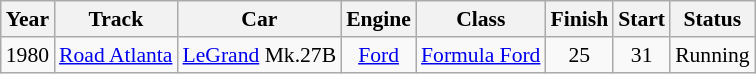<table class="wikitable" style="text-align:center; font-size:90%">
<tr>
<th>Year</th>
<th>Track</th>
<th>Car</th>
<th>Engine</th>
<th>Class</th>
<th>Finish</th>
<th>Start</th>
<th>Status</th>
</tr>
<tr>
<td>1980</td>
<td><a href='#'>Road Atlanta</a></td>
<td><a href='#'>LeGrand</a> Mk.27B</td>
<td><a href='#'>Ford</a></td>
<td><a href='#'>Formula Ford</a></td>
<td>25</td>
<td>31</td>
<td>Running</td>
</tr>
</table>
